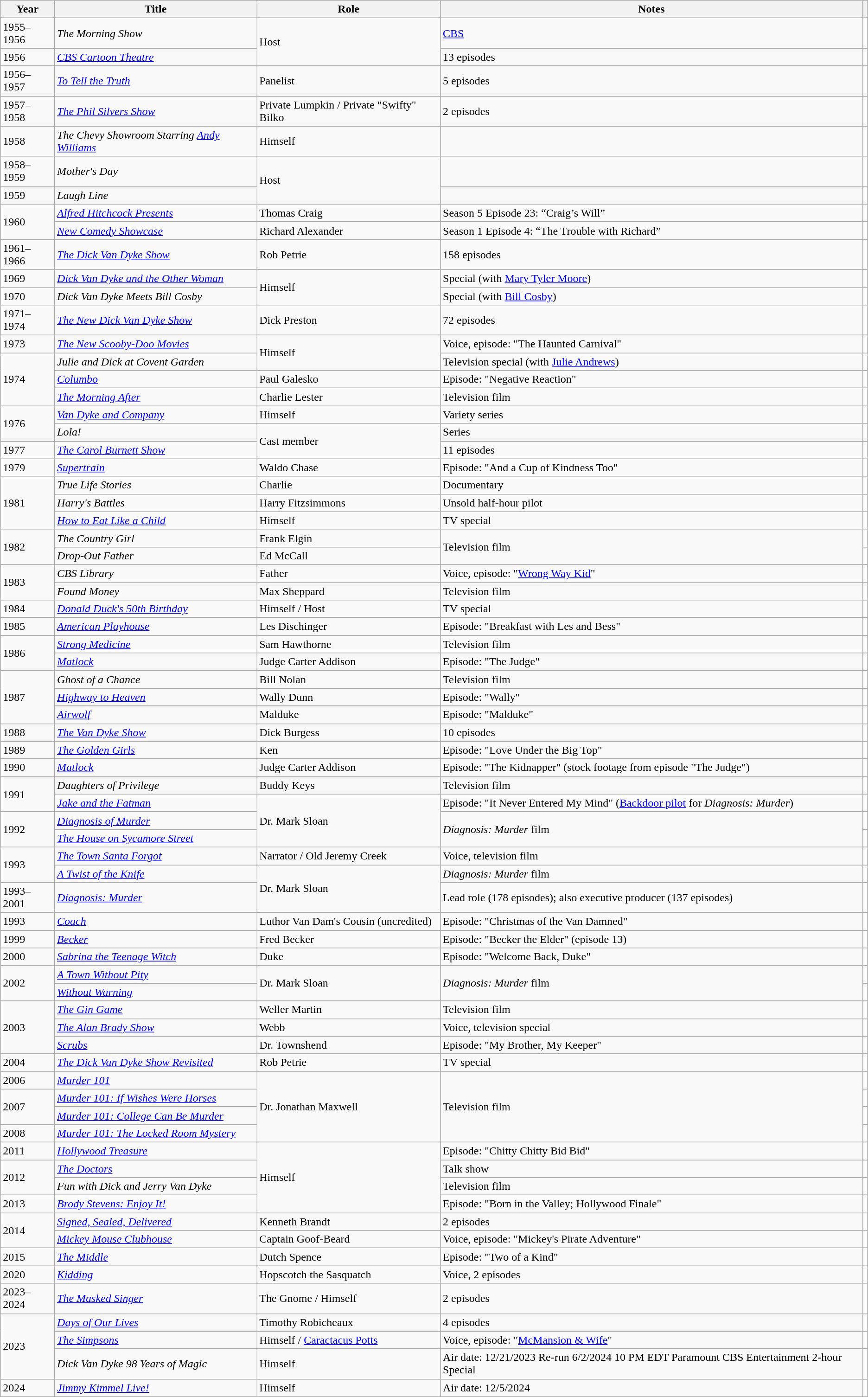<table class="wikitable sortable">
<tr>
<th>Year</th>
<th>Title</th>
<th>Role</th>
<th class="unsortable">Notes</th>
<th class="unsortable"></th>
</tr>
<tr>
<td>1955–1956</td>
<td><em>The Morning Show</em></td>
<td rowspan="2">Host</td>
<td><a href='#'>CBS</a></td>
<td></td>
</tr>
<tr>
<td>1956</td>
<td><em><a href='#'>CBS Cartoon Theatre</a></em></td>
<td>13 episodes</td>
<td></td>
</tr>
<tr>
<td>1956–1957</td>
<td><em><a href='#'>To Tell the Truth</a></em></td>
<td>Panelist</td>
<td>5 episodes</td>
<td></td>
</tr>
<tr>
<td>1957–1958</td>
<td><em><a href='#'>The Phil Silvers Show</a></em></td>
<td>Private Lumpkin / Private "Swifty" Bilko</td>
<td>2 episodes</td>
<td></td>
</tr>
<tr>
<td>1958</td>
<td><em>The Chevy Showroom Starring <a href='#'>Andy Williams</a></em></td>
<td>Himself</td>
<td></td>
<td></td>
</tr>
<tr>
<td>1958–1959</td>
<td><em>Mother's Day</em></td>
<td rowspan="2">Host</td>
<td></td>
<td></td>
</tr>
<tr>
<td>1959</td>
<td><em>Laugh Line</em></td>
<td></td>
<td></td>
</tr>
<tr>
<td rowspan="2">1960</td>
<td><em><a href='#'>Alfred Hitchcock Presents</a></em></td>
<td>Thomas Craig</td>
<td>Season 5 Episode 23: “Craig’s Will”</td>
<td></td>
</tr>
<tr>
<td><em><a href='#'>New Comedy Showcase</a></em></td>
<td>Richard Alexander</td>
<td>Season 1 Episode 4: “The Trouble with Richard”</td>
<td></td>
</tr>
<tr>
<td>1961–1966</td>
<td><em><a href='#'>The Dick Van Dyke Show</a></em></td>
<td>Rob Petrie</td>
<td>158 episodes</td>
<td></td>
</tr>
<tr>
<td>1969</td>
<td><em><a href='#'>Dick Van Dyke and the Other Woman</a></em></td>
<td rowspan="2">Himself</td>
<td>Special (with <a href='#'>Mary Tyler Moore</a>)</td>
<td></td>
</tr>
<tr>
<td>1970</td>
<td><em>Dick Van Dyke Meets Bill Cosby</em></td>
<td>Special (with <a href='#'>Bill Cosby</a>)</td>
<td></td>
</tr>
<tr>
<td>1971–1974</td>
<td><em><a href='#'>The New Dick Van Dyke Show</a></em></td>
<td>Dick Preston</td>
<td>72 episodes</td>
<td></td>
</tr>
<tr>
<td>1973</td>
<td><em><a href='#'>The New Scooby-Doo Movies</a></em></td>
<td rowspan=2>Himself</td>
<td>Voice, episode: "The Haunted Carnival"</td>
<td></td>
</tr>
<tr>
<td rowspan="3">1974</td>
<td><em>Julie and Dick at Covent Garden</em></td>
<td>Television special (with <a href='#'>Julie Andrews</a>)</td>
<td></td>
</tr>
<tr>
<td><em><a href='#'>Columbo</a></em></td>
<td>Paul Galesko</td>
<td>Episode: "Negative Reaction"</td>
<td></td>
</tr>
<tr>
<td><em><a href='#'>The Morning After</a></em></td>
<td>Charlie Lester</td>
<td>Television film</td>
<td></td>
</tr>
<tr>
<td rowspan="2">1976</td>
<td><em><a href='#'>Van Dyke and Company</a></em></td>
<td>Himself</td>
<td>Variety series</td>
<td></td>
</tr>
<tr>
<td><em>Lola!</em></td>
<td rowspan="2">Cast member</td>
<td>Series</td>
<td></td>
</tr>
<tr>
<td>1977</td>
<td><em><a href='#'>The Carol Burnett Show</a></em></td>
<td>11 episodes</td>
<td></td>
</tr>
<tr>
<td>1979</td>
<td><em><a href='#'>Supertrain</a></em></td>
<td>Waldo Chase</td>
<td>Episode: "And a Cup of Kindness Too"</td>
<td></td>
</tr>
<tr>
<td rowspan="3">1981</td>
<td><em>True Life Stories</em></td>
<td>Charlie</td>
<td>Documentary</td>
<td></td>
</tr>
<tr>
<td><em>Harry's Battles</em></td>
<td>Harry Fitzsimmons</td>
<td>Unsold half-hour pilot</td>
<td></td>
</tr>
<tr>
<td><em><a href='#'>How to Eat Like a Child</a></em></td>
<td>Himself</td>
<td>TV special</td>
<td></td>
</tr>
<tr>
<td rowspan="2">1982</td>
<td><em>The Country Girl</em></td>
<td>Frank Elgin</td>
<td rowspan="2">Television film</td>
<td></td>
</tr>
<tr>
<td><em>Drop-Out Father</em></td>
<td>Ed McCall</td>
<td></td>
</tr>
<tr>
<td rowspan="2">1983</td>
<td><em>CBS Library</em></td>
<td>Father</td>
<td>Voice, episode: "<a href='#'>Wrong Way Kid</a>"</td>
<td></td>
</tr>
<tr>
<td><em>Found Money</em></td>
<td>Max Sheppard</td>
<td>Television film</td>
<td></td>
</tr>
<tr>
<td>1984</td>
<td><em><a href='#'>Donald Duck's 50th Birthday</a></em></td>
<td>Himself / Host</td>
<td>TV special</td>
<td></td>
</tr>
<tr>
<td>1985</td>
<td><em><a href='#'>American Playhouse</a></em></td>
<td>Les Dischinger</td>
<td>Episode: "Breakfast with Les and Bess"</td>
<td></td>
</tr>
<tr>
<td rowspan="2">1986</td>
<td><em><a href='#'>Strong Medicine</a></em></td>
<td>Sam Hawthorne</td>
<td>Television film</td>
<td></td>
</tr>
<tr>
<td><em><a href='#'>Matlock</a></em></td>
<td>Judge Carter Addison</td>
<td>Episode: "The Judge"</td>
<td></td>
</tr>
<tr>
<td rowspan="3">1987</td>
<td><em>Ghost of a Chance</em></td>
<td>Bill Nolan</td>
<td>Television film</td>
<td></td>
</tr>
<tr>
<td><em><a href='#'>Highway to Heaven</a></em></td>
<td>Wally Dunn</td>
<td>Episode: "Wally"</td>
<td></td>
</tr>
<tr>
<td><em><a href='#'>Airwolf</a></em></td>
<td>Malduke</td>
<td>Episode: "Malduke"</td>
<td></td>
</tr>
<tr>
<td>1988</td>
<td><em><a href='#'>The Van Dyke Show</a></em></td>
<td>Dick Burgess</td>
<td>10 episodes</td>
<td></td>
</tr>
<tr>
<td>1989</td>
<td><em><a href='#'>The Golden Girls</a></em></td>
<td>Ken</td>
<td>Episode: "Love Under the Big Top"</td>
<td></td>
</tr>
<tr>
<td>1990</td>
<td><em><a href='#'>Matlock</a></em></td>
<td>Judge Carter Addison</td>
<td>Episode: "The Kidnapper" (stock footage from episode "The Judge")</td>
<td></td>
</tr>
<tr>
<td rowspan="2">1991</td>
<td><em>Daughters of Privilege</em></td>
<td>Buddy Keys</td>
<td>Television film</td>
<td></td>
</tr>
<tr>
<td><em><a href='#'>Jake and the Fatman</a></em></td>
<td rowspan="3">Dr. Mark Sloan</td>
<td>Episode: "It Never Entered My Mind" (<a href='#'>Backdoor pilot</a> for <em>Diagnosis: Murder</em>)</td>
<td></td>
</tr>
<tr>
<td rowspan="2">1992</td>
<td><em><a href='#'>Diagnosis of Murder</a></em></td>
<td rowspan="2"><em>Diagnosis: Murder</em> film</td>
<td></td>
</tr>
<tr>
<td><em><a href='#'>The House on Sycamore Street</a></em></td>
<td></td>
</tr>
<tr>
<td rowspan="2">1993</td>
<td><em><a href='#'>The Town Santa Forgot</a></em></td>
<td>Narrator / Old Jeremy Creek</td>
<td>Voice, television film</td>
<td></td>
</tr>
<tr>
<td><em><a href='#'>A Twist of the Knife</a></em></td>
<td rowspan="2">Dr. Mark Sloan</td>
<td><em>Diagnosis: Murder</em> film</td>
<td></td>
</tr>
<tr>
<td>1993–2001</td>
<td><em><a href='#'>Diagnosis: Murder</a></em></td>
<td>Lead role (178 episodes); also executive producer (137 episodes)</td>
<td></td>
</tr>
<tr>
<td>1993</td>
<td><em><a href='#'>Coach</a></em></td>
<td>Luthor Van Dam's Cousin (uncredited)</td>
<td>Episode: "Christmas of the Van Damned"</td>
<td></td>
</tr>
<tr>
<td>1999</td>
<td><em><a href='#'>Becker</a></em></td>
<td>Fred Becker</td>
<td>Episode: "Becker the Elder" (episode 13)</td>
<td></td>
</tr>
<tr>
<td>2000</td>
<td><em><a href='#'>Sabrina the Teenage Witch</a></em></td>
<td>Duke</td>
<td>Episode: "Welcome Back, Duke"</td>
<td></td>
</tr>
<tr>
<td rowspan="2">2002</td>
<td><em><a href='#'>A Town Without Pity</a></em></td>
<td rowspan="2">Dr. Mark Sloan</td>
<td rowspan="2"><em>Diagnosis: Murder</em> film</td>
<td></td>
</tr>
<tr>
<td><em><a href='#'>Without Warning</a></em></td>
<td></td>
</tr>
<tr>
<td rowspan="3">2003</td>
<td><em><a href='#'>The Gin Game</a></em></td>
<td>Weller Martin</td>
<td>Television film</td>
<td></td>
</tr>
<tr>
<td><em><a href='#'>The Alan Brady Show</a></em></td>
<td>Webb</td>
<td>Voice, television special</td>
<td></td>
</tr>
<tr>
<td><em><a href='#'>Scrubs</a></em></td>
<td>Dr. Townshend</td>
<td>Episode: "My Brother, My Keeper"</td>
<td></td>
</tr>
<tr>
<td>2004</td>
<td><em><a href='#'>The Dick Van Dyke Show Revisited</a></em></td>
<td>Rob Petrie</td>
<td>TV special</td>
<td></td>
</tr>
<tr>
<td>2006</td>
<td><em><a href='#'>Murder 101</a></em></td>
<td rowspan="4">Dr. Jonathan Maxwell</td>
<td rowspan="4">Television film</td>
<td></td>
</tr>
<tr>
<td rowspan="2">2007</td>
<td><em><a href='#'>Murder 101: If Wishes Were Horses</a></em></td>
<td></td>
</tr>
<tr>
<td><em><a href='#'>Murder 101: College Can Be Murder</a></em></td>
<td></td>
</tr>
<tr>
<td>2008</td>
<td><em><a href='#'>Murder 101: The Locked Room Mystery</a></em></td>
<td></td>
</tr>
<tr>
<td>2011</td>
<td><em><a href='#'>Hollywood Treasure</a></em></td>
<td rowspan="4">Himself</td>
<td>Episode: "Chitty Chitty Bid Bid"</td>
<td></td>
</tr>
<tr>
<td rowspan="2">2012</td>
<td><em><a href='#'>The Doctors</a></em></td>
<td>Talk show</td>
<td></td>
</tr>
<tr>
<td><em>Fun with Dick and Jerry Van Dyke</em></td>
<td>Television film</td>
<td></td>
</tr>
<tr>
<td>2013</td>
<td><em><a href='#'>Brody Stevens: Enjoy It!</a></em></td>
<td>Episode: "Born in the Valley; Hollywood Finale"</td>
<td></td>
</tr>
<tr>
<td rowspan="2">2014</td>
<td><em><a href='#'>Signed, Sealed, Delivered</a></em></td>
<td>Kenneth Brandt</td>
<td>2 episodes</td>
<td></td>
</tr>
<tr>
<td><em><a href='#'>Mickey Mouse Clubhouse</a></em></td>
<td>Captain Goof-Beard</td>
<td>Voice, episode: "Mickey's Pirate Adventure"</td>
<td></td>
</tr>
<tr>
<td>2015</td>
<td><em><a href='#'>The Middle</a></em></td>
<td>Dutch Spence</td>
<td>Episode: "Two of a Kind"</td>
<td></td>
</tr>
<tr>
<td>2020</td>
<td><em><a href='#'>Kidding</a></em></td>
<td>Hopscotch the Sasquatch</td>
<td>Voice, 2 episodes</td>
<td></td>
</tr>
<tr>
<td>2023–2024</td>
<td><em><a href='#'>The Masked Singer</a></em></td>
<td>The Gnome / Himself</td>
<td>2 episodes</td>
<td></td>
</tr>
<tr>
<td rowspan="3">2023</td>
<td><em><a href='#'>Days of Our Lives</a></em></td>
<td>Timothy Robicheaux</td>
<td>4 episodes</td>
<td></td>
</tr>
<tr>
<td><em><a href='#'>The Simpsons</a></em></td>
<td>Himself / <a href='#'>Caractacus Potts</a></td>
<td>Voice, episode: "<a href='#'>McMansion & Wife</a>"</td>
<td></td>
</tr>
<tr>
<td><em>Dick Van Dyke 98 Years of Magic</em></td>
<td>Himself</td>
<td>Air date:  12/21/2023 Re-run 6/2/2024 10 PM EDT Paramount CBS Entertainment 2-hour Special</td>
<td></td>
</tr>
<tr>
<td>2024</td>
<td><em><a href='#'>Jimmy Kimmel Live!</a></em></td>
<td>Himself</td>
<td>Air date: 12/5/2024</td>
<td></td>
</tr>
</table>
